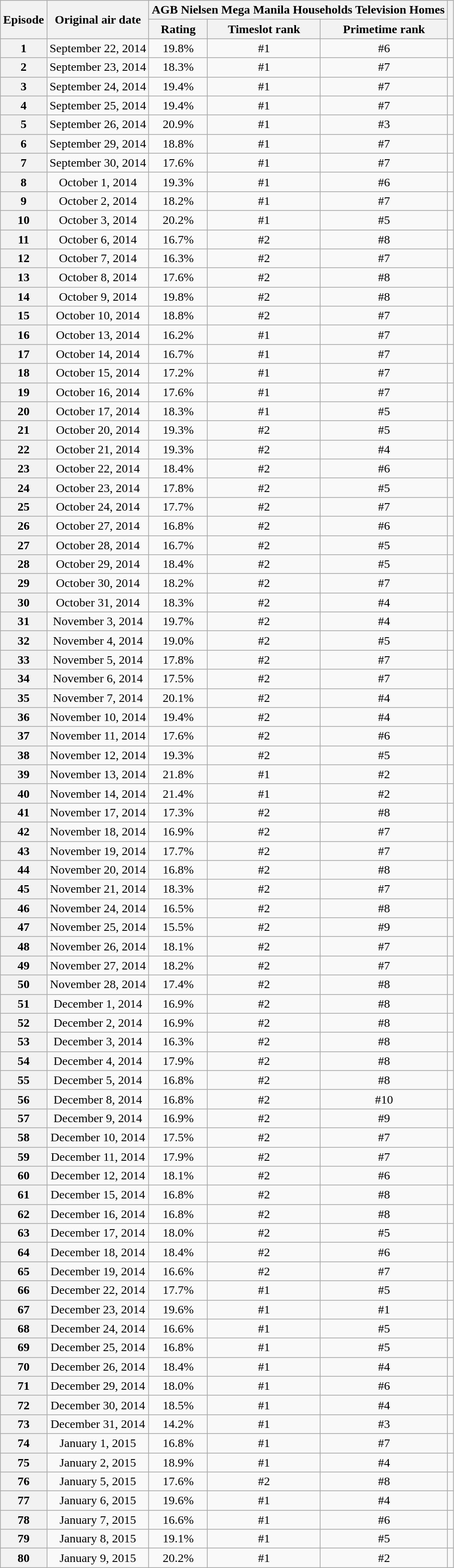<table class="wikitable" style="text-align:center">
<tr>
<th rowspan=2>Episode</th>
<th rowspan=2>Original air date</th>
<th colspan=3>AGB Nielsen Mega Manila Households Television Homes</th>
<th rowspan=2></th>
</tr>
<tr>
<th>Rating</th>
<th>Timeslot rank</th>
<th>Primetime rank</th>
</tr>
<tr>
<th>1</th>
<td>September 22, 2014</td>
<td>19.8%</td>
<td>#1</td>
<td>#6</td>
<td></td>
</tr>
<tr>
<th>2</th>
<td>September 23, 2014</td>
<td>18.3%</td>
<td>#1</td>
<td>#7</td>
<td></td>
</tr>
<tr>
<th>3</th>
<td>September 24, 2014</td>
<td>19.4%</td>
<td>#1</td>
<td>#7</td>
<td></td>
</tr>
<tr>
<th>4</th>
<td>September 25, 2014</td>
<td>19.4%</td>
<td>#1</td>
<td>#7</td>
<td></td>
</tr>
<tr>
<th>5</th>
<td>September 26, 2014</td>
<td>20.9%</td>
<td>#1</td>
<td>#3</td>
<td></td>
</tr>
<tr>
<th>6</th>
<td>September 29, 2014</td>
<td>18.8%</td>
<td>#1</td>
<td>#7</td>
<td></td>
</tr>
<tr>
<th>7</th>
<td>September 30, 2014</td>
<td>17.6%</td>
<td>#1</td>
<td>#7</td>
<td></td>
</tr>
<tr>
<th>8</th>
<td>October 1, 2014</td>
<td>19.3%</td>
<td>#1</td>
<td>#6</td>
<td></td>
</tr>
<tr>
<th>9</th>
<td>October 2, 2014</td>
<td>18.2%</td>
<td>#1</td>
<td>#7</td>
<td></td>
</tr>
<tr>
<th>10</th>
<td>October 3, 2014</td>
<td>20.2%</td>
<td>#1</td>
<td>#5</td>
<td></td>
</tr>
<tr>
<th>11</th>
<td>October 6, 2014</td>
<td>16.7%</td>
<td>#2</td>
<td>#8</td>
<td></td>
</tr>
<tr>
<th>12</th>
<td>October 7, 2014</td>
<td>16.3%</td>
<td>#2</td>
<td>#7</td>
<td></td>
</tr>
<tr>
<th>13</th>
<td>October 8, 2014</td>
<td>17.6%</td>
<td>#2</td>
<td>#8</td>
<td></td>
</tr>
<tr>
<th>14</th>
<td>October 9, 2014</td>
<td>19.8%</td>
<td>#2</td>
<td>#8</td>
<td></td>
</tr>
<tr>
<th>15</th>
<td>October 10, 2014</td>
<td>18.8%</td>
<td>#2</td>
<td>#7</td>
<td></td>
</tr>
<tr>
<th>16</th>
<td>October 13, 2014</td>
<td>16.2%</td>
<td>#1</td>
<td>#7</td>
<td></td>
</tr>
<tr>
<th>17</th>
<td>October 14, 2014</td>
<td>16.7%</td>
<td>#1</td>
<td>#7</td>
<td></td>
</tr>
<tr>
<th>18</th>
<td>October 15, 2014</td>
<td>17.2%</td>
<td>#1</td>
<td>#7</td>
<td></td>
</tr>
<tr>
<th>19</th>
<td>October 16, 2014</td>
<td>17.6%</td>
<td>#1</td>
<td>#7</td>
<td></td>
</tr>
<tr>
<th>20</th>
<td>October 17, 2014</td>
<td>18.3%</td>
<td>#1</td>
<td>#5</td>
<td></td>
</tr>
<tr>
<th>21</th>
<td>October 20, 2014</td>
<td>19.3%</td>
<td>#2</td>
<td>#5</td>
<td></td>
</tr>
<tr>
<th>22</th>
<td>October 21, 2014</td>
<td>19.3%</td>
<td>#2</td>
<td>#4</td>
<td></td>
</tr>
<tr>
<th>23</th>
<td>October 22, 2014</td>
<td>18.4%</td>
<td>#2</td>
<td>#6</td>
<td></td>
</tr>
<tr>
<th>24</th>
<td>October 23, 2014</td>
<td>17.8%</td>
<td>#2</td>
<td>#5</td>
<td></td>
</tr>
<tr>
<th>25</th>
<td>October 24, 2014</td>
<td>17.7%</td>
<td>#2</td>
<td>#7</td>
<td></td>
</tr>
<tr>
<th>26</th>
<td>October 27, 2014</td>
<td>16.8%</td>
<td>#2</td>
<td>#6</td>
<td></td>
</tr>
<tr>
<th>27</th>
<td>October 28, 2014</td>
<td>16.7%</td>
<td>#2</td>
<td>#5</td>
<td></td>
</tr>
<tr>
<th>28</th>
<td>October 29, 2014</td>
<td>18.4%</td>
<td>#2</td>
<td>#5</td>
<td></td>
</tr>
<tr>
<th>29</th>
<td>October 30, 2014</td>
<td>18.2%</td>
<td>#2</td>
<td>#7</td>
<td></td>
</tr>
<tr>
<th>30</th>
<td>October 31, 2014</td>
<td>18.3%</td>
<td>#2</td>
<td>#4</td>
<td></td>
</tr>
<tr>
<th>31</th>
<td>November 3, 2014</td>
<td>19.7%</td>
<td>#2</td>
<td>#4</td>
<td></td>
</tr>
<tr>
<th>32</th>
<td>November 4, 2014</td>
<td>19.0%</td>
<td>#2</td>
<td>#5</td>
<td></td>
</tr>
<tr>
<th>33</th>
<td>November 5, 2014</td>
<td>17.8%</td>
<td>#2</td>
<td>#7</td>
<td></td>
</tr>
<tr>
<th>34</th>
<td>November 6, 2014</td>
<td>17.5%</td>
<td>#2</td>
<td>#7</td>
<td></td>
</tr>
<tr>
<th>35</th>
<td>November 7, 2014</td>
<td>20.1%</td>
<td>#2</td>
<td>#4</td>
<td></td>
</tr>
<tr>
<th>36</th>
<td>November 10, 2014</td>
<td>19.4%</td>
<td>#2</td>
<td>#4</td>
<td></td>
</tr>
<tr>
<th>37</th>
<td>November 11, 2014</td>
<td>17.6%</td>
<td>#2</td>
<td>#6</td>
<td></td>
</tr>
<tr>
<th>38</th>
<td>November 12, 2014</td>
<td>19.3%</td>
<td>#2</td>
<td>#5</td>
<td></td>
</tr>
<tr>
<th>39</th>
<td>November 13, 2014</td>
<td>21.8%</td>
<td>#1</td>
<td>#2</td>
<td></td>
</tr>
<tr>
<th>40</th>
<td>November 14, 2014</td>
<td>21.4%</td>
<td>#1</td>
<td>#2</td>
<td></td>
</tr>
<tr>
<th>41</th>
<td>November 17, 2014</td>
<td>17.3%</td>
<td>#2</td>
<td>#8</td>
<td></td>
</tr>
<tr>
<th>42</th>
<td>November 18, 2014</td>
<td>16.9%</td>
<td>#2</td>
<td>#7</td>
<td></td>
</tr>
<tr>
<th>43</th>
<td>November 19, 2014</td>
<td>17.7%</td>
<td>#2</td>
<td>#7</td>
<td></td>
</tr>
<tr>
<th>44</th>
<td>November 20, 2014</td>
<td>16.8%</td>
<td>#2</td>
<td>#8</td>
<td></td>
</tr>
<tr>
<th>45</th>
<td>November 21, 2014</td>
<td>18.3%</td>
<td>#2</td>
<td>#7</td>
<td></td>
</tr>
<tr>
<th>46</th>
<td>November 24, 2014</td>
<td>16.5%</td>
<td>#2</td>
<td>#8</td>
<td></td>
</tr>
<tr>
<th>47</th>
<td>November 25, 2014</td>
<td>15.5%</td>
<td>#2</td>
<td>#9</td>
<td></td>
</tr>
<tr>
<th>48</th>
<td>November 26, 2014</td>
<td>18.1%</td>
<td>#2</td>
<td>#7</td>
<td></td>
</tr>
<tr>
<th>49</th>
<td>November 27, 2014</td>
<td>18.2%</td>
<td>#2</td>
<td>#7</td>
<td></td>
</tr>
<tr>
<th>50</th>
<td>November 28, 2014</td>
<td>17.4%</td>
<td>#2</td>
<td>#8</td>
<td></td>
</tr>
<tr>
<th>51</th>
<td>December 1, 2014</td>
<td>16.9%</td>
<td>#2</td>
<td>#8</td>
<td></td>
</tr>
<tr>
<th>52</th>
<td>December 2, 2014</td>
<td>16.9%</td>
<td>#2</td>
<td>#8</td>
<td></td>
</tr>
<tr>
<th>53</th>
<td>December 3, 2014</td>
<td>16.3%</td>
<td>#2</td>
<td>#8</td>
<td></td>
</tr>
<tr>
<th>54</th>
<td>December 4, 2014</td>
<td>17.9%</td>
<td>#2</td>
<td>#8</td>
<td></td>
</tr>
<tr>
<th>55</th>
<td>December 5, 2014</td>
<td>16.8%</td>
<td>#2</td>
<td>#8</td>
<td></td>
</tr>
<tr>
<th>56</th>
<td>December 8, 2014</td>
<td>16.8%</td>
<td>#2</td>
<td>#10</td>
<td></td>
</tr>
<tr>
<th>57</th>
<td>December 9, 2014</td>
<td>16.9%</td>
<td>#2</td>
<td>#9</td>
<td></td>
</tr>
<tr>
<th>58</th>
<td>December 10, 2014</td>
<td>17.5%</td>
<td>#2</td>
<td>#7</td>
<td></td>
</tr>
<tr>
<th>59</th>
<td>December 11, 2014</td>
<td>17.9%</td>
<td>#2</td>
<td>#7</td>
<td></td>
</tr>
<tr>
<th>60</th>
<td>December 12, 2014</td>
<td>18.1%</td>
<td>#2</td>
<td>#6</td>
<td></td>
</tr>
<tr>
<th>61</th>
<td>December 15, 2014</td>
<td>16.8%</td>
<td>#2</td>
<td>#8</td>
<td></td>
</tr>
<tr>
<th>62</th>
<td>December 16, 2014</td>
<td>16.8%</td>
<td>#2</td>
<td>#8</td>
<td></td>
</tr>
<tr>
<th>63</th>
<td>December 17, 2014</td>
<td>18.0%</td>
<td>#2</td>
<td>#5</td>
<td></td>
</tr>
<tr>
<th>64</th>
<td>December 18, 2014</td>
<td>18.4%</td>
<td>#2</td>
<td>#6</td>
<td></td>
</tr>
<tr>
<th>65</th>
<td>December 19, 2014</td>
<td>16.6%</td>
<td>#2</td>
<td>#7</td>
<td></td>
</tr>
<tr>
<th>66</th>
<td>December 22, 2014</td>
<td>17.7%</td>
<td>#1</td>
<td>#5</td>
<td></td>
</tr>
<tr>
<th>67</th>
<td>December 23, 2014</td>
<td>19.6%</td>
<td>#1</td>
<td>#1</td>
<td></td>
</tr>
<tr>
<th>68</th>
<td>December 24, 2014</td>
<td>16.6%</td>
<td>#1</td>
<td>#5</td>
<td></td>
</tr>
<tr>
<th>69</th>
<td>December 25, 2014</td>
<td>16.8%</td>
<td>#1</td>
<td>#5</td>
<td></td>
</tr>
<tr>
<th>70</th>
<td>December 26, 2014</td>
<td>18.4%</td>
<td>#1</td>
<td>#4</td>
<td></td>
</tr>
<tr>
<th>71</th>
<td>December 29, 2014</td>
<td>18.0%</td>
<td>#1</td>
<td>#6</td>
<td></td>
</tr>
<tr>
<th>72</th>
<td>December 30, 2014</td>
<td>18.5%</td>
<td>#1</td>
<td>#4</td>
<td></td>
</tr>
<tr>
<th>73</th>
<td>December 31, 2014</td>
<td>14.2%</td>
<td>#1</td>
<td>#3</td>
<td></td>
</tr>
<tr>
<th>74</th>
<td>January 1, 2015</td>
<td>16.8%</td>
<td>#1</td>
<td>#7</td>
<td></td>
</tr>
<tr>
<th>75</th>
<td>January 2, 2015</td>
<td>18.9%</td>
<td>#1</td>
<td>#4</td>
<td></td>
</tr>
<tr>
<th>76</th>
<td>January 5, 2015</td>
<td>17.6%</td>
<td>#2</td>
<td>#8</td>
<td></td>
</tr>
<tr>
<th>77</th>
<td>January 6, 2015</td>
<td>19.6%</td>
<td>#1</td>
<td>#4</td>
<td></td>
</tr>
<tr>
<th>78</th>
<td>January 7, 2015</td>
<td>16.6%</td>
<td>#1</td>
<td>#6</td>
<td></td>
</tr>
<tr>
<th>79</th>
<td>January 8, 2015</td>
<td>19.1%</td>
<td>#1</td>
<td>#5</td>
<td></td>
</tr>
<tr>
<th>80</th>
<td>January 9, 2015</td>
<td>20.2%</td>
<td>#1</td>
<td>#2</td>
<td></td>
</tr>
</table>
